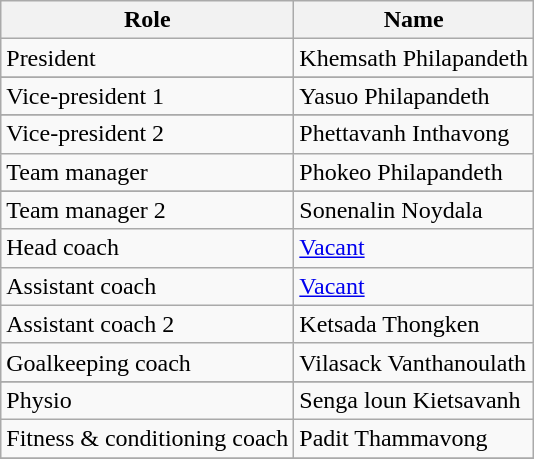<table class="wikitable">
<tr>
<th>Role</th>
<th>Name</th>
</tr>
<tr>
<td>President</td>
<td> Khemsath Philapandeth</td>
</tr>
<tr>
</tr>
<tr>
<td>Vice-president 1</td>
<td> Yasuo Philapandeth</td>
</tr>
<tr>
</tr>
<tr>
<td>Vice-president 2</td>
<td> Phettavanh Inthavong</td>
</tr>
<tr>
<td>Team manager</td>
<td> Phokeo Philapandeth</td>
</tr>
<tr>
</tr>
<tr>
<td>Team manager 2</td>
<td> Sonenalin Noydala</td>
</tr>
<tr>
<td>Head coach</td>
<td><a href='#'>Vacant</a></td>
</tr>
<tr>
<td>Assistant coach</td>
<td><a href='#'>Vacant</a></td>
</tr>
<tr>
<td>Assistant coach 2</td>
<td> Ketsada Thongken</td>
</tr>
<tr>
<td>Goalkeeping coach</td>
<td> Vilasack Vanthanoulath</td>
</tr>
<tr>
</tr>
<tr>
<td>Physio</td>
<td> Senga loun Kietsavanh</td>
</tr>
<tr>
<td>Fitness & conditioning coach</td>
<td> Padit Thammavong</td>
</tr>
<tr>
</tr>
</table>
